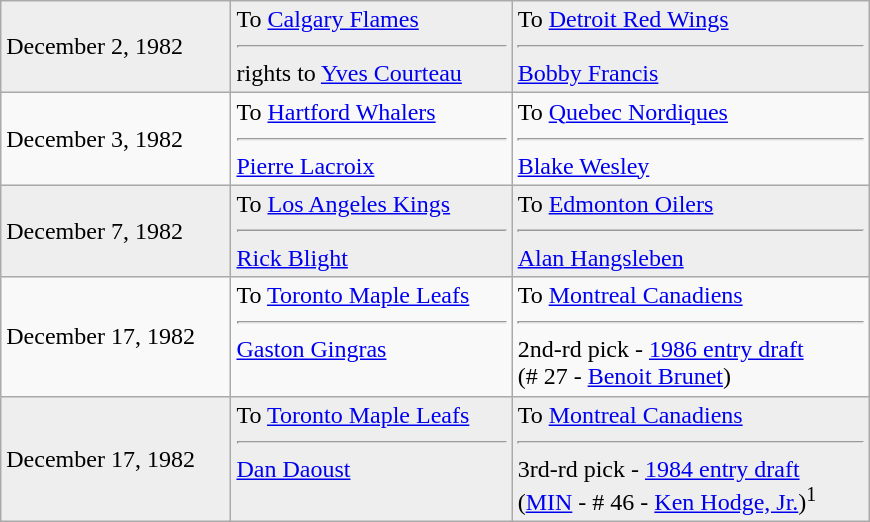<table class="wikitable" style="border:1px solid #999; width:580px;">
<tr style="background:#eee;">
<td>December 2, 1982</td>
<td valign="top">To <a href='#'>Calgary Flames</a><hr>rights to <a href='#'>Yves Courteau</a></td>
<td valign="top">To <a href='#'>Detroit Red Wings</a><hr><a href='#'>Bobby Francis</a></td>
</tr>
<tr>
<td>December 3, 1982</td>
<td valign="top">To <a href='#'>Hartford Whalers</a><hr><a href='#'>Pierre Lacroix</a></td>
<td valign="top">To <a href='#'>Quebec Nordiques</a><hr><a href='#'>Blake Wesley</a></td>
</tr>
<tr style="background:#eee;">
<td>December 7, 1982</td>
<td valign="top">To <a href='#'>Los Angeles Kings</a><hr><a href='#'>Rick Blight</a></td>
<td valign="top">To <a href='#'>Edmonton Oilers</a><hr><a href='#'>Alan Hangsleben</a></td>
</tr>
<tr>
<td>December 17, 1982</td>
<td valign="top">To <a href='#'>Toronto Maple Leafs</a><hr><a href='#'>Gaston Gingras</a></td>
<td valign="top">To <a href='#'>Montreal Canadiens</a><hr>2nd-rd pick - <a href='#'>1986 entry draft</a><br>(# 27 - <a href='#'>Benoit Brunet</a>)</td>
</tr>
<tr style="background:#eee;">
<td>December 17, 1982</td>
<td valign="top">To <a href='#'>Toronto Maple Leafs</a><hr><a href='#'>Dan Daoust</a></td>
<td valign="top">To <a href='#'>Montreal Canadiens</a><hr>3rd-rd pick - <a href='#'>1984 entry draft</a><br>(<a href='#'>MIN</a> - # 46 - <a href='#'>Ken Hodge, Jr.</a>)<sup>1</sup></td>
</tr>
</table>
